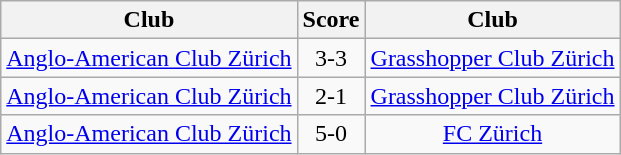<table class="wikitable" style="text-align: center;">
<tr>
<th>Club</th>
<th>Score</th>
<th>Club</th>
</tr>
<tr>
<td><a href='#'>Anglo-American Club Zürich</a></td>
<td>3-3</td>
<td><a href='#'>Grasshopper Club Zürich</a></td>
</tr>
<tr>
<td><a href='#'>Anglo-American Club Zürich</a></td>
<td>2-1</td>
<td><a href='#'>Grasshopper Club Zürich</a></td>
</tr>
<tr>
<td><a href='#'>Anglo-American Club Zürich</a></td>
<td>5-0</td>
<td><a href='#'>FC Zürich</a></td>
</tr>
</table>
